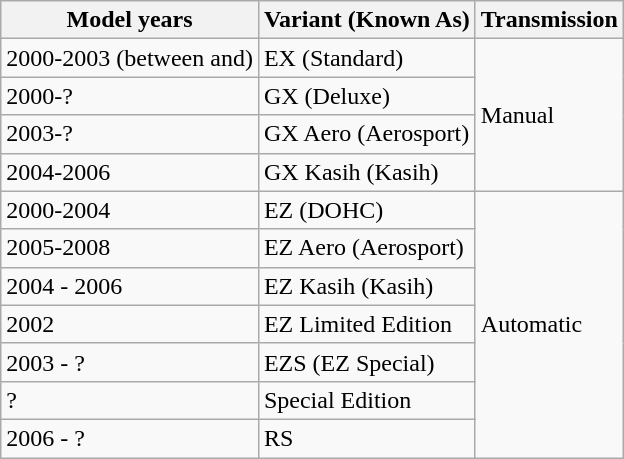<table class="wikitable">
<tr>
<th>Model years</th>
<th>Variant (Known As)</th>
<th>Transmission</th>
</tr>
<tr>
<td>2000-2003 (between  and)</td>
<td>EX (Standard)</td>
<td rowspan="4">Manual</td>
</tr>
<tr>
<td>2000-?</td>
<td>GX (Deluxe)</td>
</tr>
<tr>
<td>2003-?</td>
<td>GX Aero (Aerosport)</td>
</tr>
<tr>
<td>2004-2006</td>
<td>GX Kasih (Kasih)</td>
</tr>
<tr>
<td>2000-2004</td>
<td>EZ (DOHC)</td>
<td rowspan="7">Automatic</td>
</tr>
<tr>
<td>2005-2008</td>
<td>EZ Aero (Aerosport)</td>
</tr>
<tr>
<td>2004 - 2006</td>
<td>EZ Kasih (Kasih)</td>
</tr>
<tr>
<td>2002</td>
<td>EZ Limited Edition</td>
</tr>
<tr>
<td>2003 - ?</td>
<td>EZS (EZ Special)</td>
</tr>
<tr>
<td>?</td>
<td>Special Edition</td>
</tr>
<tr>
<td>2006 - ?</td>
<td>RS</td>
</tr>
</table>
